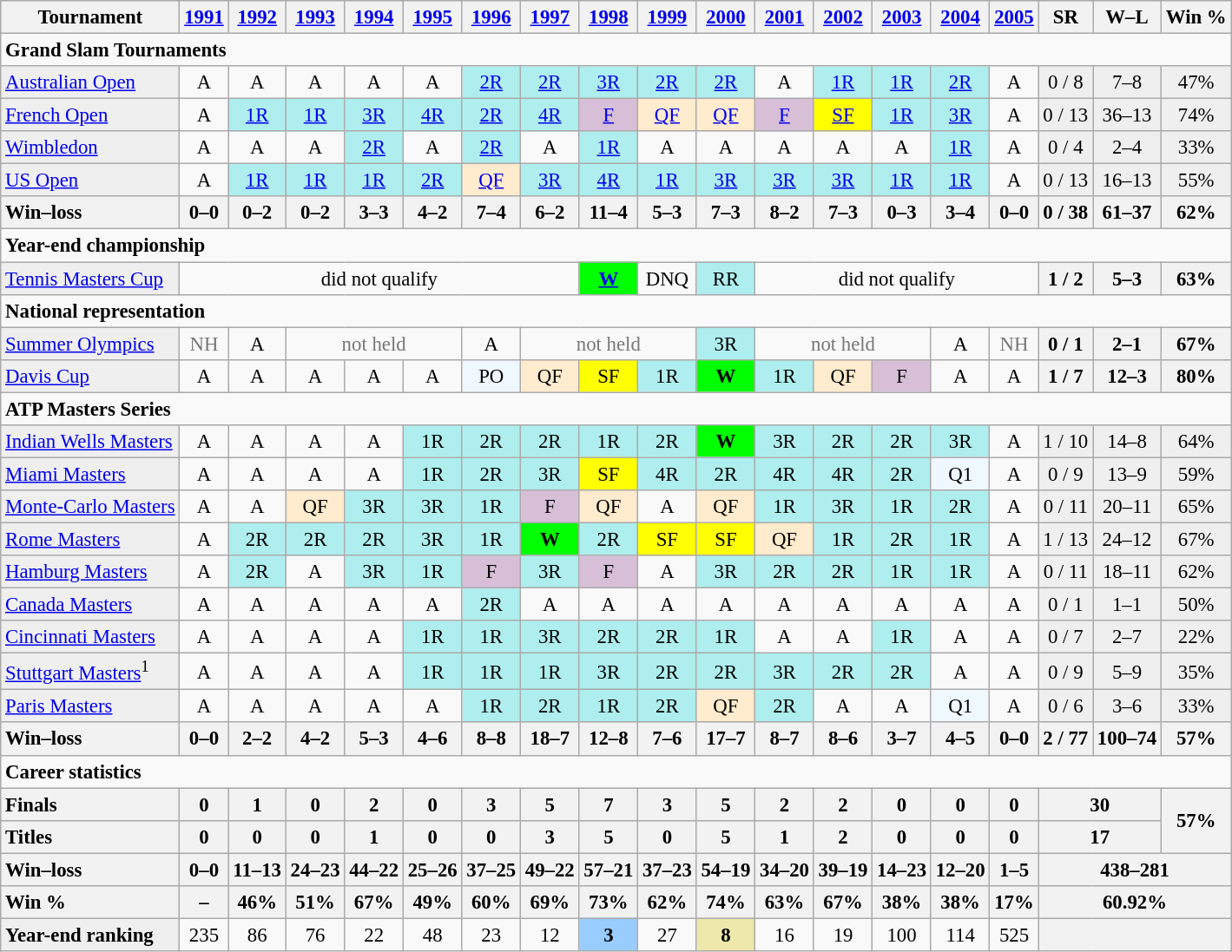<table class="wikitable" style="text-align:center;font-size:95%">
<tr>
<th>Tournament</th>
<th><a href='#'>1991</a></th>
<th><a href='#'>1992</a></th>
<th><a href='#'>1993</a></th>
<th><a href='#'>1994</a></th>
<th><a href='#'>1995</a></th>
<th><a href='#'>1996</a></th>
<th><a href='#'>1997</a></th>
<th><a href='#'>1998</a></th>
<th><a href='#'>1999</a></th>
<th><a href='#'>2000</a></th>
<th><a href='#'>2001</a></th>
<th><a href='#'>2002</a></th>
<th><a href='#'>2003</a></th>
<th><a href='#'>2004</a></th>
<th><a href='#'>2005</a></th>
<th>SR</th>
<th>W–L</th>
<th>Win %</th>
</tr>
<tr>
<td colspan="20" align="left"><strong>Grand Slam Tournaments</strong></td>
</tr>
<tr>
<td bgcolor="#efefef" align="left"><a href='#'>Australian Open</a></td>
<td>A</td>
<td>A</td>
<td>A</td>
<td>A</td>
<td>A</td>
<td bgcolor="#afeeee"><a href='#'>2R</a></td>
<td bgcolor="#afeeee"><a href='#'>2R</a></td>
<td bgcolor="#afeeee"><a href='#'>3R</a></td>
<td bgcolor="#afeeee"><a href='#'>2R</a></td>
<td bgcolor="#afeeee"><a href='#'>2R</a></td>
<td>A</td>
<td bgcolor="#afeeee"><a href='#'>1R</a></td>
<td bgcolor="#afeeee"><a href='#'>1R</a></td>
<td bgcolor="#afeeee"><a href='#'>2R</a></td>
<td>A</td>
<td bgcolor="#EFEFEF">0 / 8</td>
<td bgcolor="#EFEFEF">7–8</td>
<td bgcolor="#EFEFEF">47%</td>
</tr>
<tr>
<td bgcolor="#efefef" align="left"><a href='#'>French Open</a></td>
<td>A</td>
<td bgcolor="#afeeee"><a href='#'>1R</a></td>
<td bgcolor="#afeeee"><a href='#'>1R</a></td>
<td bgcolor="#afeeee"><a href='#'>3R</a></td>
<td bgcolor="#afeeee"><a href='#'>4R</a></td>
<td bgcolor="#afeeee"><a href='#'>2R</a></td>
<td bgcolor="#afeeee"><a href='#'>4R</a></td>
<td bgcolor="thistle"><a href='#'>F</a></td>
<td bgcolor="#ffebcd"><a href='#'>QF</a></td>
<td bgcolor="#ffebcd"><a href='#'>QF</a></td>
<td bgcolor="thistle"><a href='#'>F</a></td>
<td bgcolor="yellow"><a href='#'>SF</a></td>
<td bgcolor="#afeeee"><a href='#'>1R</a></td>
<td bgcolor="#afeeee"><a href='#'>3R</a></td>
<td>A</td>
<td bgcolor="#EFEFEF">0 / 13</td>
<td bgcolor="#EFEFEF">36–13</td>
<td bgcolor="#EFEFEF">74%</td>
</tr>
<tr>
<td bgcolor="#efefef" align="left"><a href='#'>Wimbledon</a></td>
<td>A</td>
<td>A</td>
<td>A</td>
<td bgcolor="#afeeee"><a href='#'>2R</a></td>
<td>A</td>
<td bgcolor="#afeeee"><a href='#'>2R</a></td>
<td>A</td>
<td bgcolor="#afeeee"><a href='#'>1R</a></td>
<td>A</td>
<td>A</td>
<td>A</td>
<td>A</td>
<td>A</td>
<td bgcolor="#afeeee"><a href='#'>1R</a></td>
<td>A</td>
<td bgcolor="#EFEFEF">0 / 4</td>
<td bgcolor="#EFEFEF">2–4</td>
<td bgcolor="#EFEFEF">33%</td>
</tr>
<tr>
<td bgcolor="#efefef" align="left"><a href='#'>US Open</a></td>
<td>A</td>
<td bgcolor="#afeeee"><a href='#'>1R</a></td>
<td bgcolor="#afeeee"><a href='#'>1R</a></td>
<td bgcolor="#afeeee"><a href='#'>1R</a></td>
<td bgcolor="#afeeee"><a href='#'>2R</a></td>
<td bgcolor="#ffebcd"><a href='#'>QF</a></td>
<td bgcolor="#afeeee"><a href='#'>3R</a></td>
<td bgcolor="#afeeee"><a href='#'>4R</a></td>
<td bgcolor="#afeeee"><a href='#'>1R</a></td>
<td bgcolor="#afeeee"><a href='#'>3R</a></td>
<td bgcolor="#afeeee"><a href='#'>3R</a></td>
<td bgcolor="#afeeee"><a href='#'>3R</a></td>
<td bgcolor="#afeeee"><a href='#'>1R</a></td>
<td bgcolor="#afeeee"><a href='#'>1R</a></td>
<td>A</td>
<td bgcolor="#EFEFEF">0 / 13</td>
<td bgcolor="#EFEFEF">16–13</td>
<td bgcolor="#EFEFEF">55%</td>
</tr>
<tr>
<th style="text-align:left">Win–loss</th>
<th>0–0</th>
<th>0–2</th>
<th>0–2</th>
<th>3–3</th>
<th>4–2</th>
<th>7–4</th>
<th>6–2</th>
<th>11–4</th>
<th>5–3</th>
<th>7–3</th>
<th>8–2</th>
<th>7–3</th>
<th>0–3</th>
<th>3–4</th>
<th>0–0</th>
<th>0 / 38</th>
<th>61–37</th>
<th>62%</th>
</tr>
<tr>
<td colspan="20" align="left"><strong>Year-end championship</strong></td>
</tr>
<tr>
<td bgcolor="#efefef" align="left"><a href='#'>Tennis Masters Cup</a></td>
<td colspan="7">did not qualify</td>
<td bgcolor="lime"><strong><a href='#'>W</a></strong></td>
<td>DNQ</td>
<td bgcolor="#afeeee">RR</td>
<td colspan="5">did not qualify</td>
<th>1 / 2</th>
<th>5–3</th>
<th>63%</th>
</tr>
<tr>
<td colspan="20" align="left"><strong>National representation</strong></td>
</tr>
<tr>
<td bgcolor="#efefef" align="left"><a href='#'>Summer Olympics</a></td>
<td style="color:#767676">NH</td>
<td>A</td>
<td colspan="3" style="color:#767676">not held</td>
<td>A</td>
<td colspan="3" style="color:#767676">not held</td>
<td bgcolor="#afeeee">3R</td>
<td colspan="3" style="color:#767676">not held</td>
<td>A</td>
<td colspan="1" style="color:#767676">NH</td>
<th>0 / 1</th>
<th>2–1</th>
<th>67%</th>
</tr>
<tr>
<td bgcolor="#efefef" align="left"><a href='#'>Davis Cup</a></td>
<td>A</td>
<td>A</td>
<td>A</td>
<td>A</td>
<td>A</td>
<td bgcolor="f0f8ff">PO</td>
<td bgcolor="#ffebcd">QF</td>
<td bgcolor="yellow">SF</td>
<td bgcolor="#afeeee">1R</td>
<td bgcolor="lime"><strong>W</strong></td>
<td bgcolor="#afeeee">1R</td>
<td bgcolor="#ffebcd">QF</td>
<td bgcolor="thistle">F</td>
<td>A</td>
<td>A</td>
<th>1 / 7</th>
<th>12–3</th>
<th>80%</th>
</tr>
<tr>
<td colspan="20" align="left"><strong>ATP Masters Series</strong></td>
</tr>
<tr>
<td bgcolor="#efefef" align="left"><a href='#'>Indian Wells Masters</a></td>
<td>A</td>
<td>A</td>
<td>A</td>
<td>A</td>
<td bgcolor="#afeeee">1R</td>
<td bgcolor="#afeeee">2R</td>
<td bgcolor="#afeeee">2R</td>
<td bgcolor="#afeeee">1R</td>
<td bgcolor="#afeeee">2R</td>
<td bgcolor="lime"><strong>W</strong></td>
<td bgcolor="#afeeee">3R</td>
<td bgcolor="#afeeee">2R</td>
<td bgcolor="#afeeee">2R</td>
<td bgcolor="#afeeee">3R</td>
<td>A</td>
<td bgcolor="#EFEFEF">1 / 10</td>
<td bgcolor="#EFEFEF">14–8</td>
<td bgcolor="#EFEFEF">64%</td>
</tr>
<tr>
<td bgcolor="#efefef" align="left"><a href='#'>Miami Masters</a></td>
<td>A</td>
<td>A</td>
<td>A</td>
<td>A</td>
<td bgcolor="#afeeee">1R</td>
<td bgcolor="#afeeee">2R</td>
<td bgcolor="#afeeee">3R</td>
<td bgcolor="yellow">SF</td>
<td bgcolor="#afeeee">4R</td>
<td bgcolor="#afeeee">2R</td>
<td bgcolor="#afeeee">4R</td>
<td bgcolor="#afeeee">4R</td>
<td bgcolor="#afeeee">2R</td>
<td bgcolor="f0f8ff">Q1</td>
<td>A</td>
<td bgcolor="#EFEFEF">0 / 9</td>
<td bgcolor="#EFEFEF">13–9</td>
<td bgcolor="#EFEFEF">59%</td>
</tr>
<tr>
<td bgcolor="#efefef" align="left"><a href='#'>Monte-Carlo Masters</a></td>
<td>A</td>
<td>A</td>
<td bgcolor="#ffebcd">QF</td>
<td bgcolor="#afeeee">3R</td>
<td bgcolor="#afeeee">3R</td>
<td bgcolor="#afeeee">1R</td>
<td bgcolor="thistle">F</td>
<td bgcolor="#ffebcd">QF</td>
<td>A</td>
<td bgcolor="#ffebcd">QF</td>
<td bgcolor="#afeeee">1R</td>
<td bgcolor="#afeeee">3R</td>
<td bgcolor="#afeeee">1R</td>
<td bgcolor="#afeeee">2R</td>
<td>A</td>
<td bgcolor="#EFEFEF">0 / 11</td>
<td bgcolor="#EFEFEF">20–11</td>
<td bgcolor="#EFEFEF">65%</td>
</tr>
<tr>
<td bgcolor="#efefef" align="left"><a href='#'>Rome Masters</a></td>
<td>A</td>
<td bgcolor="#afeeee">2R</td>
<td bgcolor="#afeeee">2R</td>
<td bgcolor="#afeeee">2R</td>
<td bgcolor="#afeeee">3R</td>
<td bgcolor="#afeeee">1R</td>
<td bgcolor="lime"><strong>W</strong></td>
<td bgcolor="#afeeee">2R</td>
<td bgcolor="yellow">SF</td>
<td bgcolor="yellow">SF</td>
<td bgcolor="#ffebcd">QF</td>
<td bgcolor="#afeeee">1R</td>
<td bgcolor="#afeeee">2R</td>
<td bgcolor="#afeeee">1R</td>
<td>A</td>
<td bgcolor="#EFEFEF">1 / 13</td>
<td bgcolor="#EFEFEF">24–12</td>
<td bgcolor="#EFEFEF">67%</td>
</tr>
<tr>
<td bgcolor="#efefef" align="left"><a href='#'>Hamburg Masters</a></td>
<td>A</td>
<td bgcolor="#afeeee">2R</td>
<td>A</td>
<td bgcolor="#afeeee">3R</td>
<td bgcolor="#afeeee">1R</td>
<td bgcolor="thistle">F</td>
<td bgcolor="#afeeee">3R</td>
<td bgcolor="thistle">F</td>
<td>A</td>
<td bgcolor="#afeeee">3R</td>
<td bgcolor="#afeeee">2R</td>
<td bgcolor="#afeeee">2R</td>
<td bgcolor="#afeeee">1R</td>
<td bgcolor="#afeeee">1R</td>
<td>A</td>
<td bgcolor="#EFEFEF">0 / 11</td>
<td bgcolor="#EFEFEF">18–11</td>
<td bgcolor="#EFEFEF">62%</td>
</tr>
<tr>
<td bgcolor="#efefef" align="left"><a href='#'>Canada Masters</a></td>
<td>A</td>
<td>A</td>
<td>A</td>
<td>A</td>
<td>A</td>
<td bgcolor="#afeeee">2R</td>
<td>A</td>
<td>A</td>
<td>A</td>
<td>A</td>
<td>A</td>
<td>A</td>
<td>A</td>
<td>A</td>
<td>A</td>
<td bgcolor="#EFEFEF">0 / 1</td>
<td bgcolor="#EFEFEF">1–1</td>
<td bgcolor="#EFEFEF">50%</td>
</tr>
<tr>
<td bgcolor="#efefef" align="left"><a href='#'>Cincinnati Masters</a></td>
<td>A</td>
<td>A</td>
<td>A</td>
<td>A</td>
<td bgcolor="#afeeee">1R</td>
<td bgcolor="#afeeee">1R</td>
<td bgcolor="#afeeee">3R</td>
<td bgcolor="#afeeee">2R</td>
<td bgcolor="#afeeee">2R</td>
<td bgcolor="#afeeee">1R</td>
<td>A</td>
<td>A</td>
<td bgcolor="#afeeee">1R</td>
<td>A</td>
<td>A</td>
<td bgcolor="#EFEFEF">0 / 7</td>
<td bgcolor="#EFEFEF">2–7</td>
<td bgcolor="#EFEFEF">22%</td>
</tr>
<tr>
<td bgcolor=#efefef align=left><a href='#'>Stuttgart Masters</a><sup>1</sup></td>
<td>A</td>
<td>A</td>
<td>A</td>
<td>A</td>
<td bgcolor=#afeeee>1R</td>
<td bgcolor=#afeeee>1R</td>
<td bgcolor=#afeeee>1R</td>
<td bgcolor=#afeeee>3R</td>
<td bgcolor=#afeeee>2R</td>
<td bgcolor=#afeeee>2R</td>
<td bgcolor=#afeeee>3R</td>
<td bgcolor=#afeeee>2R</td>
<td bgcolor=#afeeee>2R</td>
<td>A</td>
<td>A</td>
<td bgcolor=#EFEFEF>0 / 9</td>
<td bgcolor=#EFEFEF>5–9</td>
<td bgcolor=#EFEFEF>35%</td>
</tr>
<tr>
<td bgcolor="#efefef" align="left"><a href='#'>Paris Masters</a></td>
<td>A</td>
<td>A</td>
<td>A</td>
<td>A</td>
<td>A</td>
<td bgcolor="#afeeee">1R</td>
<td bgcolor="#afeeee">2R</td>
<td bgcolor="#afeeee">1R</td>
<td bgcolor="#afeeee">2R</td>
<td bgcolor="#ffebcd">QF</td>
<td bgcolor="#afeeee">2R</td>
<td>A</td>
<td>A</td>
<td bgcolor="f0f8ff">Q1</td>
<td>A</td>
<td bgcolor="#EFEFEF">0 / 6</td>
<td bgcolor="#EFEFEF">3–6</td>
<td bgcolor="#EFEFEF">33%</td>
</tr>
<tr>
<th style="text-align:left">Win–loss</th>
<th>0–0</th>
<th>2–2</th>
<th>4–2</th>
<th>5–3</th>
<th>4–6</th>
<th>8–8</th>
<th>18–7</th>
<th>12–8</th>
<th>7–6</th>
<th>17–7</th>
<th>8–7</th>
<th>8–6</th>
<th>3–7</th>
<th>4–5</th>
<th>0–0</th>
<th>2 / 77</th>
<th>100–74</th>
<th>57%</th>
</tr>
<tr>
<td colspan="20" align="left"><strong>Career statistics</strong></td>
</tr>
<tr>
<th style="text-align:left">Finals</th>
<th>0</th>
<th>1</th>
<th>0</th>
<th>2</th>
<th>0</th>
<th>3</th>
<th>5</th>
<th>7</th>
<th>3</th>
<th>5</th>
<th>2</th>
<th>2</th>
<th>0</th>
<th>0</th>
<th>0</th>
<th colspan="2">30</th>
<th rowspan="2">57%</th>
</tr>
<tr>
<th style="text-align:left">Titles</th>
<th>0</th>
<th>0</th>
<th>0</th>
<th>1</th>
<th>0</th>
<th>0</th>
<th>3</th>
<th>5</th>
<th>0</th>
<th>5</th>
<th>1</th>
<th>2</th>
<th>0</th>
<th>0</th>
<th>0</th>
<th colspan="2">17</th>
</tr>
<tr>
<th style="text-align:left">Win–loss</th>
<th>0–0</th>
<th>11–13</th>
<th>24–23</th>
<th>44–22</th>
<th>25–26</th>
<th>37–25</th>
<th>49–22</th>
<th>57–21</th>
<th>37–23</th>
<th>54–19</th>
<th>34–20</th>
<th>39–19</th>
<th>14–23</th>
<th>12–20</th>
<th>1–5</th>
<th colspan="3">438–281</th>
</tr>
<tr>
<th style="text-align:left">Win %</th>
<th>–</th>
<th>46%</th>
<th>51%</th>
<th>67%</th>
<th>49%</th>
<th>60%</th>
<th>69%</th>
<th>73%</th>
<th>62%</th>
<th>74%</th>
<th>63%</th>
<th>67%</th>
<th>38%</th>
<th>38%</th>
<th>17%</th>
<th colspan="3">60.92%</th>
</tr>
<tr>
<td bgcolor="#EFEFEF" align="left"><strong>Year-end ranking</strong></td>
<td>235</td>
<td>86</td>
<td>76</td>
<td>22</td>
<td>48</td>
<td>23</td>
<td>12</td>
<td bgcolor="#99ccff"><strong>3</strong></td>
<td>27</td>
<td bgcolor="#EEE8AA"><strong>8</strong></td>
<td>16</td>
<td>19</td>
<td>100</td>
<td>114</td>
<td>525</td>
<th colspan="3"></th>
</tr>
</table>
